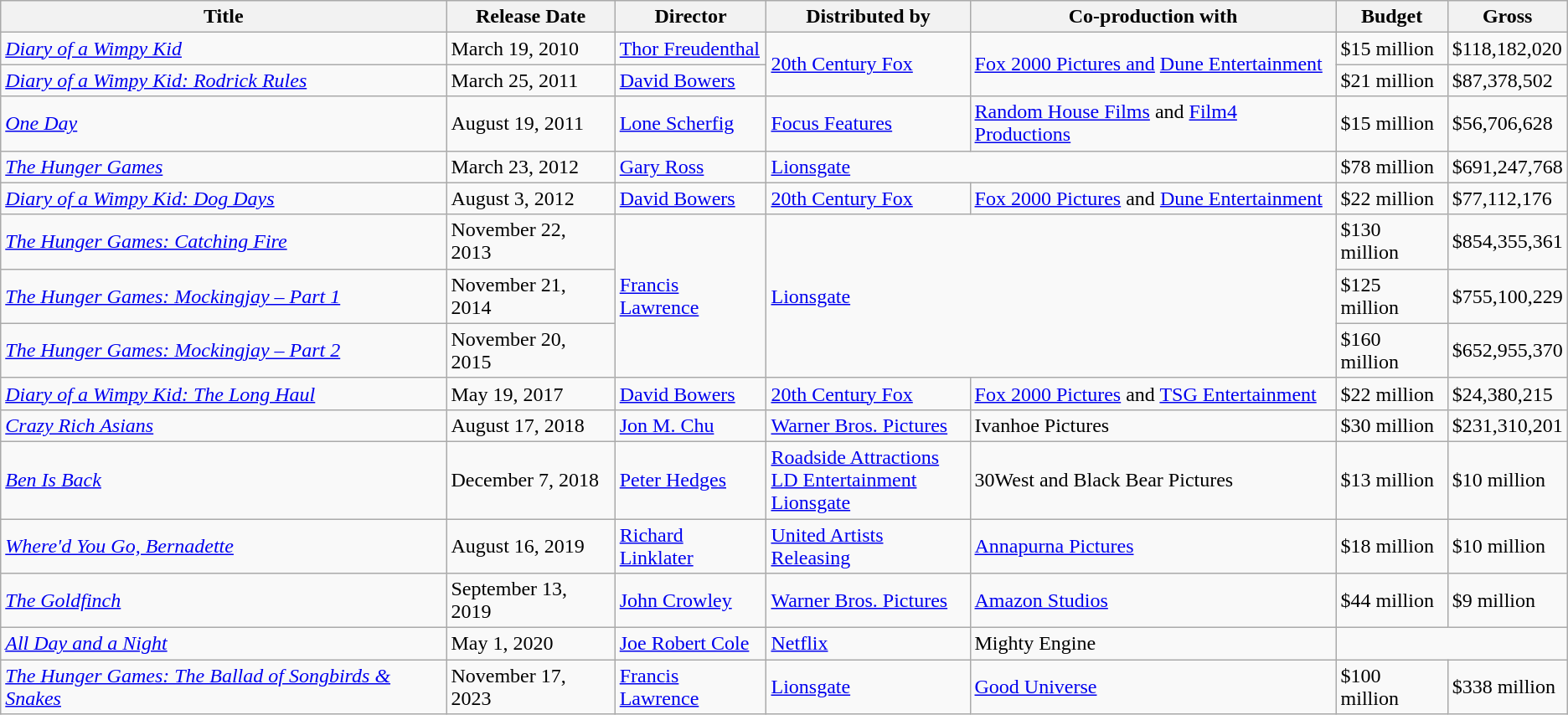<table class="wikitable sortable">
<tr>
<th>Title</th>
<th>Release Date</th>
<th>Director</th>
<th>Distributed by</th>
<th>Co-production with</th>
<th>Budget</th>
<th>Gross</th>
</tr>
<tr>
<td><em><a href='#'>Diary of a Wimpy Kid</a></em></td>
<td>March 19, 2010</td>
<td><a href='#'>Thor Freudenthal</a></td>
<td rowspan="2"><a href='#'>20th Century Fox</a></td>
<td rowspan="2"><a href='#'>Fox 2000 Pictures and</a> <a href='#'>Dune Entertainment</a></td>
<td>$15 million</td>
<td>$118,182,020</td>
</tr>
<tr>
<td><em><a href='#'>Diary of a Wimpy Kid: Rodrick Rules</a></em></td>
<td>March 25, 2011</td>
<td><a href='#'>David Bowers</a></td>
<td>$21 million</td>
<td>$87,378,502</td>
</tr>
<tr>
<td><em><a href='#'>One Day</a></em></td>
<td>August 19, 2011</td>
<td><a href='#'>Lone Scherfig</a></td>
<td><a href='#'>Focus Features</a></td>
<td><a href='#'>Random House Films</a> and <a href='#'>Film4 Productions</a></td>
<td>$15 million</td>
<td>$56,706,628</td>
</tr>
<tr>
<td><em><a href='#'>The Hunger Games</a></em></td>
<td>March 23, 2012</td>
<td><a href='#'>Gary Ross</a></td>
<td colspan="2"><a href='#'>Lionsgate</a></td>
<td>$78 million</td>
<td>$691,247,768</td>
</tr>
<tr>
<td><em><a href='#'>Diary of a Wimpy Kid: Dog Days</a></em></td>
<td>August 3, 2012</td>
<td><a href='#'>David Bowers</a></td>
<td><a href='#'>20th Century Fox</a></td>
<td><a href='#'>Fox 2000 Pictures</a> and <a href='#'>Dune Entertainment</a></td>
<td>$22 million</td>
<td>$77,112,176</td>
</tr>
<tr>
<td><em><a href='#'>The Hunger Games: Catching Fire</a></em></td>
<td>November 22, 2013</td>
<td rowspan="3"><a href='#'>Francis Lawrence</a></td>
<td colspan="2" rowspan="3"><a href='#'>Lionsgate</a></td>
<td>$130 million</td>
<td>$854,355,361</td>
</tr>
<tr>
<td><em><a href='#'>The Hunger Games: Mockingjay – Part 1</a></em></td>
<td>November 21, 2014</td>
<td>$125 million</td>
<td>$755,100,229</td>
</tr>
<tr>
<td><em><a href='#'>The Hunger Games: Mockingjay – Part 2</a></em></td>
<td>November 20, 2015</td>
<td>$160 million</td>
<td>$652,955,370</td>
</tr>
<tr>
<td><em><a href='#'>Diary of a Wimpy Kid: The Long Haul</a></em></td>
<td>May 19, 2017</td>
<td><a href='#'>David Bowers</a></td>
<td><a href='#'>20th Century Fox</a></td>
<td><a href='#'>Fox 2000 Pictures</a> and <a href='#'>TSG Entertainment</a></td>
<td>$22 million</td>
<td>$24,380,215</td>
</tr>
<tr>
<td><em><a href='#'>Crazy Rich Asians</a></em></td>
<td>August 17, 2018</td>
<td><a href='#'>Jon M. Chu</a></td>
<td><a href='#'>Warner Bros. Pictures</a></td>
<td>Ivanhoe Pictures</td>
<td>$30 million</td>
<td>$231,310,201</td>
</tr>
<tr>
<td><em><a href='#'>Ben Is Back</a></em></td>
<td>December 7, 2018</td>
<td><a href='#'>Peter Hedges</a></td>
<td><a href='#'>Roadside Attractions</a><br><a href='#'>LD Entertainment</a><br><a href='#'>Lionsgate</a></td>
<td>30West and Black Bear Pictures</td>
<td>$13 million</td>
<td>$10 million</td>
</tr>
<tr>
<td><em><a href='#'>Where'd You Go, Bernadette</a></em></td>
<td>August 16, 2019</td>
<td><a href='#'>Richard Linklater</a></td>
<td><a href='#'>United Artists Releasing</a></td>
<td><a href='#'>Annapurna Pictures</a></td>
<td>$18 million</td>
<td>$10 million</td>
</tr>
<tr>
<td><em><a href='#'>The Goldfinch</a></em></td>
<td>September 13, 2019</td>
<td><a href='#'>John Crowley</a></td>
<td><a href='#'>Warner Bros. Pictures</a></td>
<td><a href='#'>Amazon Studios</a></td>
<td>$44 million</td>
<td>$9 million</td>
</tr>
<tr>
<td><em><a href='#'>All Day and a Night</a></em></td>
<td>May 1, 2020</td>
<td><a href='#'>Joe Robert Cole</a></td>
<td><a href='#'>Netflix</a></td>
<td>Mighty Engine</td>
<td colspan="2"></td>
</tr>
<tr>
<td><em><a href='#'>The Hunger Games: The Ballad of Songbirds & Snakes</a></em></td>
<td>November 17, 2023</td>
<td><a href='#'>Francis Lawrence</a></td>
<td><a href='#'>Lionsgate</a></td>
<td><a href='#'>Good Universe</a></td>
<td>$100 million</td>
<td>$338 million</td>
</tr>
</table>
